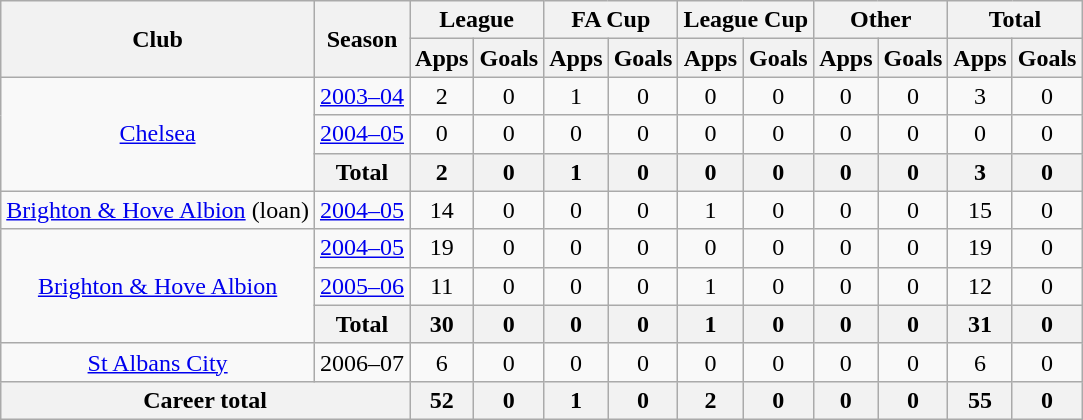<table class="wikitable" style="text-align: center;">
<tr>
<th rowspan="2">Club</th>
<th rowspan="2">Season</th>
<th colspan="2">League</th>
<th colspan="2">FA Cup</th>
<th colspan="2">League Cup</th>
<th colspan="2">Other</th>
<th colspan="2">Total</th>
</tr>
<tr>
<th>Apps</th>
<th>Goals</th>
<th>Apps</th>
<th>Goals</th>
<th>Apps</th>
<th>Goals</th>
<th>Apps</th>
<th>Goals</th>
<th>Apps</th>
<th>Goals</th>
</tr>
<tr>
<td rowspan="3"><a href='#'>Chelsea</a></td>
<td><a href='#'>2003–04</a></td>
<td>2</td>
<td>0</td>
<td>1</td>
<td>0</td>
<td>0</td>
<td>0</td>
<td>0</td>
<td>0</td>
<td>3</td>
<td>0</td>
</tr>
<tr>
<td><a href='#'>2004–05</a></td>
<td>0</td>
<td>0</td>
<td>0</td>
<td>0</td>
<td>0</td>
<td>0</td>
<td>0</td>
<td>0</td>
<td>0</td>
<td>0</td>
</tr>
<tr>
<th>Total</th>
<th>2</th>
<th>0</th>
<th>1</th>
<th>0</th>
<th>0</th>
<th>0</th>
<th>0</th>
<th>0</th>
<th>3</th>
<th>0</th>
</tr>
<tr>
<td rowspan="1"><a href='#'>Brighton & Hove Albion</a> (loan)</td>
<td><a href='#'>2004–05</a></td>
<td>14</td>
<td>0</td>
<td>0</td>
<td>0</td>
<td>1</td>
<td>0</td>
<td>0</td>
<td>0</td>
<td>15</td>
<td>0</td>
</tr>
<tr>
<td rowspan="3"><a href='#'>Brighton & Hove Albion</a></td>
<td><a href='#'>2004–05</a></td>
<td>19</td>
<td>0</td>
<td>0</td>
<td>0</td>
<td>0</td>
<td>0</td>
<td>0</td>
<td>0</td>
<td>19</td>
<td>0</td>
</tr>
<tr>
<td><a href='#'>2005–06</a></td>
<td>11</td>
<td>0</td>
<td>0</td>
<td>0</td>
<td>1</td>
<td>0</td>
<td>0</td>
<td>0</td>
<td>12</td>
<td>0</td>
</tr>
<tr>
<th>Total</th>
<th>30</th>
<th>0</th>
<th>0</th>
<th>0</th>
<th>1</th>
<th>0</th>
<th>0</th>
<th>0</th>
<th>31</th>
<th>0</th>
</tr>
<tr>
<td rowspan="1"><a href='#'>St Albans City</a></td>
<td>2006–07</td>
<td>6</td>
<td>0</td>
<td>0</td>
<td>0</td>
<td>0</td>
<td>0</td>
<td>0</td>
<td>0</td>
<td>6</td>
<td>0</td>
</tr>
<tr>
<th colspan="2">Career total</th>
<th>52</th>
<th>0</th>
<th>1</th>
<th>0</th>
<th>2</th>
<th>0</th>
<th>0</th>
<th>0</th>
<th>55</th>
<th>0</th>
</tr>
</table>
